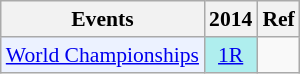<table class="wikitable" style="font-size: 90%; text-align:center">
<tr>
<th>Events</th>
<th>2014</th>
<th>Ref</th>
</tr>
<tr>
<td bgcolor="#ECF2FF"; align="left"><a href='#'>World Championships</a></td>
<td bgcolor=AFEEEE><a href='#'>1R</a></td>
<td></td>
</tr>
</table>
